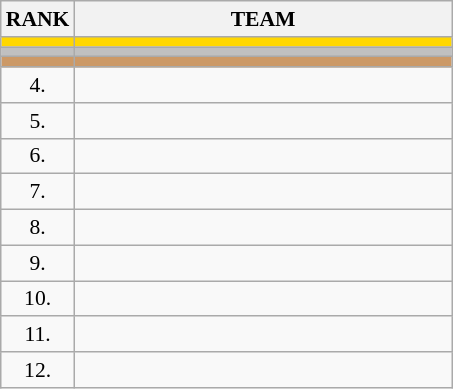<table class="wikitable" style="border-collapse: collapse; font-size: 90%;">
<tr>
<th>RANK</th>
<th align="left" style="width: 17em">TEAM</th>
</tr>
<tr bgcolor=gold>
<td align="center"></td>
<td></td>
</tr>
<tr bgcolor=silver>
<td align="center"></td>
<td></td>
</tr>
<tr bgcolor=cc9966>
<td align="center"></td>
<td></td>
</tr>
<tr>
<td align="center">4.</td>
<td></td>
</tr>
<tr>
<td align="center">5.</td>
<td></td>
</tr>
<tr>
<td align="center">6.</td>
<td></td>
</tr>
<tr>
<td align="center">7.</td>
<td></td>
</tr>
<tr>
<td align="center">8.</td>
<td></td>
</tr>
<tr>
<td align="center">9.</td>
<td></td>
</tr>
<tr>
<td align="center">10.</td>
<td></td>
</tr>
<tr>
<td align="center">11.</td>
<td></td>
</tr>
<tr>
<td align="center">12.</td>
<td></td>
</tr>
</table>
